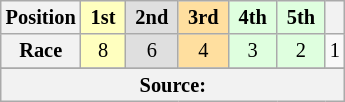<table class="wikitable" style="font-size: 85%; text-align:center">
<tr>
<th>Position</th>
<th style="background-color:#ffffbf"> 1st </th>
<th style="background-color:#dfdfdf"> 2nd </th>
<th style="background-color:#ffdf9f"> 3rd </th>
<th style="background-color:#dfffdf"> 4th </th>
<th style="background-color:#dfffdf"> 5th </th>
<th><a href='#'></a></th>
</tr>
<tr>
<th>Race</th>
<td style="background-color:#ffffbf">8</td>
<td style="background-color:#dfdfdf">6</td>
<td style="background-color:#ffdf9f">4</td>
<td style="background-color:#dfffdf">3</td>
<td style="background-color:#dfffdf">2</td>
<td>1</td>
</tr>
<tr>
</tr>
<tr class="sortbottom">
<th colspan="7">Source:</th>
</tr>
</table>
